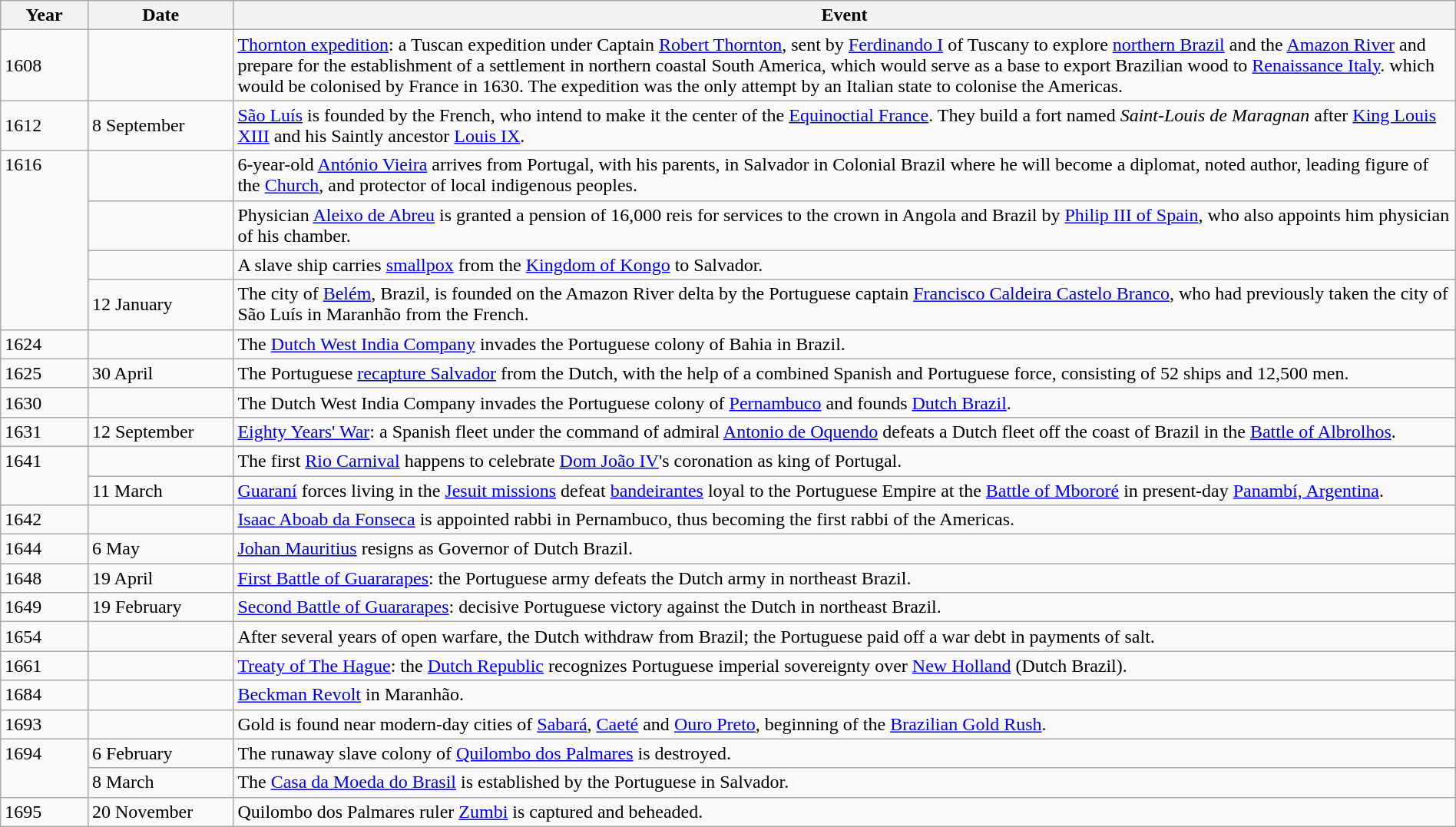<table class="wikitable" width="100%">
<tr>
<th style="width:6%">Year</th>
<th style="width:10%">Date</th>
<th>Event</th>
</tr>
<tr>
<td>1608</td>
<td></td>
<td><a href='#'>Thornton expedition</a>: a Tuscan expedition under Captain <a href='#'>Robert Thornton</a>, sent by <a href='#'>Ferdinando I</a> of Tuscany to explore <a href='#'>northern Brazil</a> and the <a href='#'>Amazon River</a> and prepare for the establishment of a settlement in northern coastal South America, which would serve as a base to export Brazilian wood to <a href='#'>Renaissance Italy</a>. which would be colonised by France in 1630. The expedition was the only attempt by an Italian state to colonise the Americas.</td>
</tr>
<tr>
<td>1612</td>
<td>8 September</td>
<td><a href='#'>São Luís</a> is founded by the French, who intend to make it the center of the <a href='#'>Equinoctial France</a>. They build a fort named <em>Saint-Louis de Maragnan</em> after <a href='#'>King Louis XIII</a> and his Saintly ancestor <a href='#'>Louis IX</a>.</td>
</tr>
<tr>
<td rowspan="4" style="vertical-align:top;">1616</td>
<td></td>
<td>6-year-old <a href='#'>António Vieira</a> arrives from Portugal, with his parents, in Salvador in Colonial Brazil where he will become a diplomat, noted author, leading figure of the <a href='#'>Church</a>, and protector of local indigenous peoples.</td>
</tr>
<tr>
<td></td>
<td>Physician <a href='#'>Aleixo de Abreu</a> is granted a pension of 16,000 reis for services to the crown in Angola and Brazil by <a href='#'>Philip III of Spain</a>, who also appoints him physician of his chamber.</td>
</tr>
<tr>
<td></td>
<td>A slave ship carries <a href='#'>smallpox</a> from the <a href='#'>Kingdom of Kongo</a> to Salvador.</td>
</tr>
<tr>
<td>12 January</td>
<td>The city of <a href='#'>Belém</a>, Brazil, is founded on the Amazon River delta by the Portuguese captain <a href='#'>Francisco Caldeira Castelo Branco</a>, who had previously taken the city of São Luís in Maranhão from the French.</td>
</tr>
<tr>
<td>1624</td>
<td></td>
<td>The <a href='#'>Dutch West India Company</a> invades the Portuguese colony of Bahia in Brazil.</td>
</tr>
<tr>
<td>1625</td>
<td>30 April</td>
<td>The Portuguese <a href='#'>recapture Salvador</a> from the Dutch, with the help of a combined Spanish and Portuguese force, consisting of 52 ships and 12,500 men.</td>
</tr>
<tr>
<td>1630</td>
<td></td>
<td>The Dutch West India Company invades the Portuguese colony of <a href='#'>Pernambuco</a> and founds <a href='#'>Dutch Brazil</a>.</td>
</tr>
<tr>
<td>1631</td>
<td>12 September</td>
<td><a href='#'>Eighty Years' War</a>: a Spanish fleet under the command of admiral <a href='#'>Antonio de Oquendo</a> defeats a Dutch fleet off the coast of Brazil in the <a href='#'>Battle of Albrolhos</a>.</td>
</tr>
<tr>
<td rowspan="2" style="vertical-align:top;">1641</td>
<td></td>
<td>The first <a href='#'>Rio Carnival</a> happens to celebrate <a href='#'>Dom João IV</a>'s coronation as king of Portugal.</td>
</tr>
<tr>
<td>11 March</td>
<td><a href='#'>Guaraní</a> forces living in the <a href='#'>Jesuit missions</a> defeat <a href='#'>bandeirantes</a> loyal to the Portuguese Empire at the <a href='#'>Battle of Mbororé</a> in present-day <a href='#'>Panambí, Argentina</a>.</td>
</tr>
<tr>
<td>1642</td>
<td></td>
<td><a href='#'>Isaac Aboab da Fonseca</a> is appointed rabbi in Pernambuco, thus becoming the first rabbi of the Americas.</td>
</tr>
<tr>
<td>1644</td>
<td>6 May</td>
<td><a href='#'>Johan Mauritius</a> resigns as Governor of Dutch Brazil.</td>
</tr>
<tr>
<td>1648</td>
<td>19 April</td>
<td><a href='#'>First Battle of Guararapes</a>: the Portuguese army defeats the Dutch army in northeast Brazil.</td>
</tr>
<tr>
<td>1649</td>
<td>19 February</td>
<td><a href='#'>Second Battle of Guararapes</a>: decisive Portuguese victory against the Dutch in northeast Brazil.</td>
</tr>
<tr>
<td>1654</td>
<td></td>
<td>After several years of open warfare, the Dutch withdraw from Brazil; the Portuguese paid off a war debt in payments of salt.</td>
</tr>
<tr>
<td>1661</td>
<td></td>
<td><a href='#'>Treaty of The Hague</a>: the <a href='#'>Dutch Republic</a> recognizes Portuguese imperial sovereignty over <a href='#'>New Holland</a> (Dutch Brazil).</td>
</tr>
<tr>
<td>1684</td>
<td></td>
<td><a href='#'>Beckman Revolt</a> in Maranhão.</td>
</tr>
<tr>
<td>1693</td>
<td></td>
<td>Gold is found near modern-day cities of <a href='#'>Sabará</a>, <a href='#'>Caeté</a> and <a href='#'>Ouro Preto</a>, beginning of the <a href='#'>Brazilian Gold Rush</a>.</td>
</tr>
<tr>
<td rowspan="2" style="vertical-align:top;">1694</td>
<td>6 February</td>
<td>The runaway slave colony of <a href='#'>Quilombo dos Palmares</a> is destroyed.</td>
</tr>
<tr>
<td>8 March</td>
<td>The <a href='#'>Casa da Moeda do Brasil</a> is established by the Portuguese in Salvador.</td>
</tr>
<tr>
<td>1695</td>
<td>20 November</td>
<td>Quilombo dos Palmares ruler <a href='#'>Zumbi</a> is captured and beheaded.</td>
</tr>
</table>
